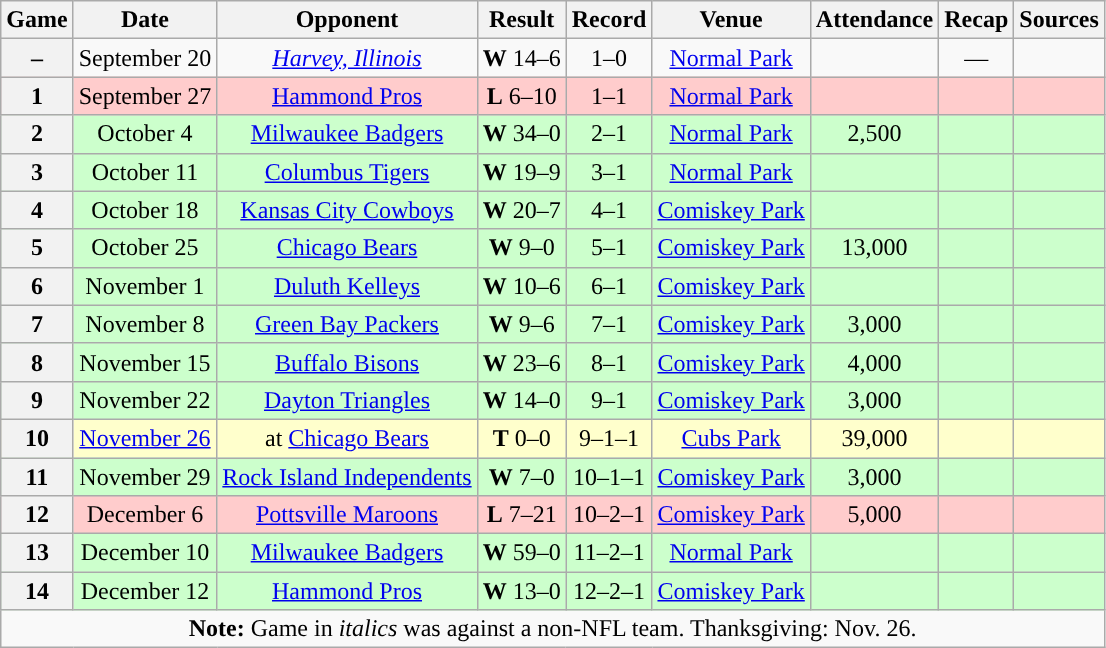<table class="wikitable" style="text-align:center">
<tr>
<th>Game</th>
<th>Date</th>
<th>Opponent</th>
<th>Result</th>
<th>Record</th>
<th>Venue</th>
<th>Attendance</th>
<th>Recap</th>
<th>Sources</th>
</tr>
<tr>
<th>–</th>
<td>September 20</td>
<td><em><a href='#'>Harvey, Illinois</a></em></td>
<td><strong>W</strong> 14–6</td>
<td>1–0</td>
<td><a href='#'>Normal Park</a></td>
<td></td>
<td>—</td>
<td></td>
</tr>
<tr style="background:#fcc">
<th>1</th>
<td>September 27</td>
<td><a href='#'>Hammond Pros</a></td>
<td><strong>L</strong> 6–10</td>
<td>1–1</td>
<td><a href='#'>Normal Park</a></td>
<td></td>
<td></td>
<td></td>
</tr>
<tr style="background:#cfc">
<th>2</th>
<td>October 4</td>
<td><a href='#'>Milwaukee Badgers</a></td>
<td><strong>W</strong> 34–0</td>
<td>2–1</td>
<td><a href='#'>Normal Park</a></td>
<td>2,500</td>
<td></td>
<td></td>
</tr>
<tr style="background:#cfc">
<th>3</th>
<td>October 11</td>
<td><a href='#'>Columbus Tigers</a></td>
<td><strong>W</strong> 19–9</td>
<td>3–1</td>
<td><a href='#'>Normal Park</a></td>
<td></td>
<td></td>
<td></td>
</tr>
<tr style="background:#cfc">
<th>4</th>
<td>October 18</td>
<td><a href='#'>Kansas City Cowboys</a></td>
<td><strong>W</strong> 20–7</td>
<td>4–1</td>
<td><a href='#'>Comiskey Park</a></td>
<td></td>
<td></td>
<td></td>
</tr>
<tr style="background:#cfc">
<th>5</th>
<td>October 25</td>
<td><a href='#'>Chicago Bears</a></td>
<td><strong>W</strong> 9–0</td>
<td>5–1</td>
<td><a href='#'>Comiskey Park</a></td>
<td>13,000</td>
<td></td>
<td></td>
</tr>
<tr style="background:#cfc">
<th>6</th>
<td>November 1</td>
<td><a href='#'>Duluth Kelleys</a></td>
<td><strong>W</strong> 10–6</td>
<td>6–1</td>
<td><a href='#'>Comiskey Park</a></td>
<td></td>
<td></td>
<td></td>
</tr>
<tr style="background:#cfc">
<th>7</th>
<td>November 8</td>
<td><a href='#'>Green Bay Packers</a></td>
<td><strong>W</strong> 9–6</td>
<td>7–1</td>
<td><a href='#'>Comiskey Park</a></td>
<td>3,000</td>
<td></td>
<td></td>
</tr>
<tr style="background:#cfc">
<th>8</th>
<td>November 15</td>
<td><a href='#'>Buffalo Bisons</a></td>
<td><strong>W</strong> 23–6</td>
<td>8–1</td>
<td><a href='#'>Comiskey Park</a></td>
<td>4,000</td>
<td></td>
<td></td>
</tr>
<tr style="background:#cfc">
<th>9</th>
<td>November 22</td>
<td><a href='#'>Dayton Triangles</a></td>
<td><strong>W</strong> 14–0</td>
<td>9–1</td>
<td><a href='#'>Comiskey Park</a></td>
<td>3,000</td>
<td></td>
<td></td>
</tr>
<tr style="background:#ffc">
<th>10</th>
<td><a href='#'>November 26</a></td>
<td>at <a href='#'>Chicago Bears</a></td>
<td><strong>T</strong> 0–0</td>
<td>9–1–1</td>
<td><a href='#'>Cubs Park</a></td>
<td>39,000</td>
<td></td>
<td></td>
</tr>
<tr style="background:#cfc">
<th>11</th>
<td>November 29</td>
<td><a href='#'>Rock Island Independents</a></td>
<td><strong>W</strong> 7–0</td>
<td>10–1–1</td>
<td><a href='#'>Comiskey Park</a></td>
<td>3,000</td>
<td></td>
<td></td>
</tr>
<tr style="background:#fcc">
<th>12</th>
<td>December 6</td>
<td><a href='#'>Pottsville Maroons</a></td>
<td><strong>L</strong> 7–21</td>
<td>10–2–1</td>
<td><a href='#'>Comiskey Park</a></td>
<td>5,000</td>
<td></td>
<td></td>
</tr>
<tr style="background:#cfc">
<th>13</th>
<td>December 10</td>
<td><a href='#'>Milwaukee Badgers</a></td>
<td><strong>W</strong> 59–0</td>
<td>11–2–1</td>
<td><a href='#'>Normal Park</a></td>
<td></td>
<td></td>
<td></td>
</tr>
<tr style="background:#cfc">
<th>14</th>
<td>December 12</td>
<td><a href='#'>Hammond Pros</a></td>
<td><strong>W</strong> 13–0</td>
<td>12–2–1</td>
<td><a href='#'>Comiskey Park</a></td>
<td></td>
<td></td>
<td></td>
</tr>
<tr>
<td colspan="10"><strong>Note:</strong> Game in <em>italics</em> was against a non-NFL team. Thanksgiving: Nov. 26.</td>
</tr>
</table>
